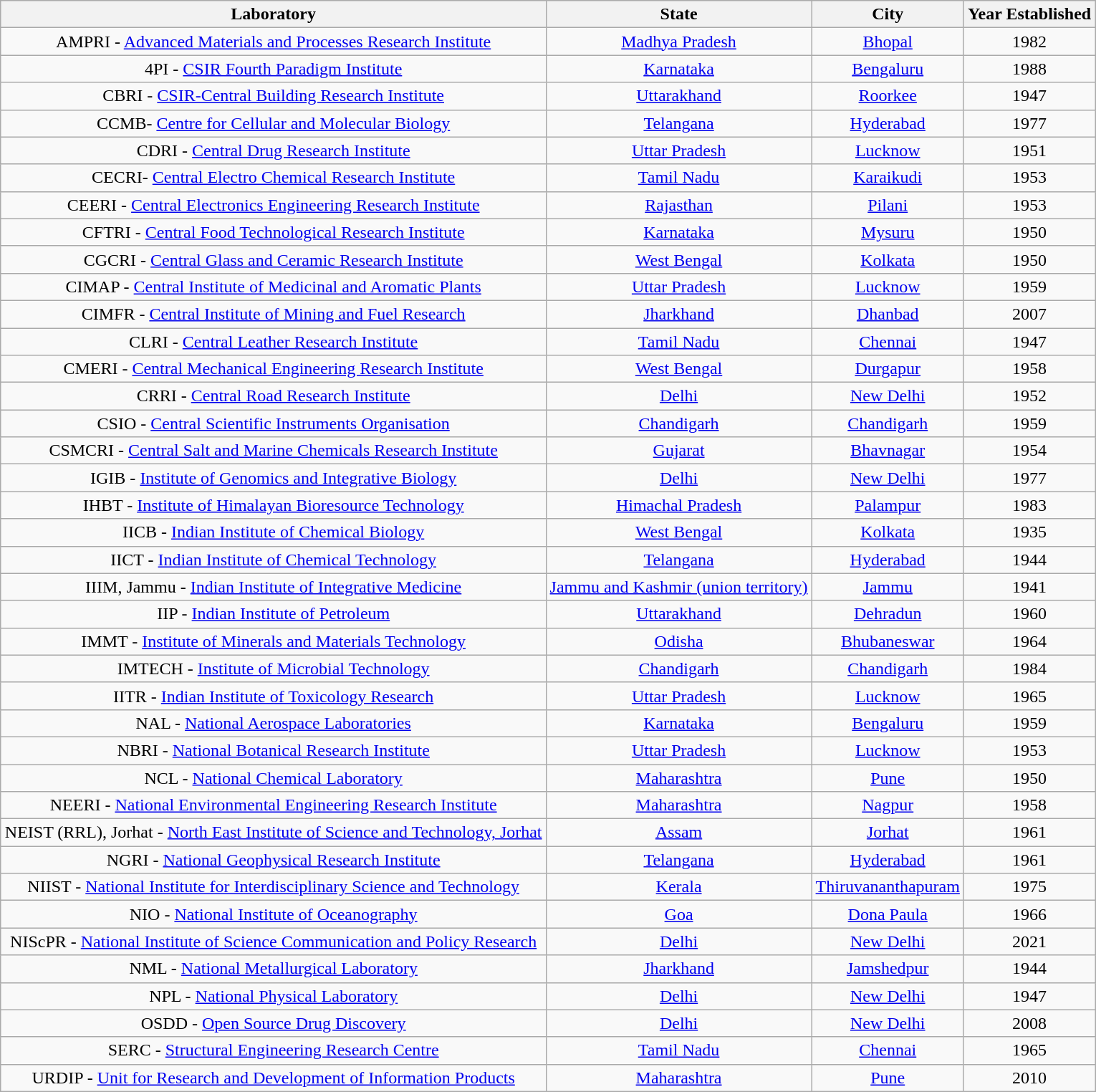<table class="wikitable sortable" style="text-align:center; margin: 1em auto 1em auto;">
<tr>
<th>Laboratory</th>
<th>State</th>
<th>City</th>
<th>Year Established</th>
</tr>
<tr>
<td>AMPRI - <a href='#'>Advanced Materials and Processes Research Institute</a></td>
<td><a href='#'>Madhya Pradesh</a></td>
<td><a href='#'>Bhopal</a></td>
<td>1982</td>
</tr>
<tr>
<td>4PI - <a href='#'>CSIR Fourth Paradigm Institute</a></td>
<td><a href='#'>Karnataka</a></td>
<td><a href='#'>Bengaluru</a></td>
<td>1988</td>
</tr>
<tr>
<td>CBRI - <a href='#'>CSIR-Central Building Research Institute</a></td>
<td><a href='#'>Uttarakhand</a></td>
<td><a href='#'>Roorkee</a></td>
<td>1947</td>
</tr>
<tr>
<td>CCMB- <a href='#'>Centre for Cellular and Molecular Biology</a></td>
<td><a href='#'>Telangana</a></td>
<td><a href='#'>Hyderabad</a></td>
<td>1977</td>
</tr>
<tr>
<td>CDRI - <a href='#'>Central Drug Research Institute</a></td>
<td><a href='#'>Uttar Pradesh</a></td>
<td><a href='#'>Lucknow</a></td>
<td>1951</td>
</tr>
<tr>
<td>CECRI- <a href='#'>Central Electro Chemical Research Institute</a></td>
<td><a href='#'>Tamil Nadu</a></td>
<td><a href='#'>Karaikudi</a></td>
<td>1953</td>
</tr>
<tr>
<td>CEERI - <a href='#'>Central Electronics Engineering Research Institute</a></td>
<td><a href='#'>Rajasthan</a></td>
<td><a href='#'>Pilani</a></td>
<td>1953</td>
</tr>
<tr>
<td>CFTRI - <a href='#'>Central Food Technological Research Institute</a></td>
<td><a href='#'>Karnataka</a></td>
<td><a href='#'>Mysuru</a></td>
<td>1950</td>
</tr>
<tr>
<td>CGCRI - <a href='#'>Central Glass and Ceramic Research Institute</a></td>
<td><a href='#'>West Bengal</a></td>
<td><a href='#'>Kolkata</a></td>
<td>1950</td>
</tr>
<tr>
<td>CIMAP - <a href='#'>Central Institute of Medicinal and Aromatic Plants</a></td>
<td><a href='#'>Uttar Pradesh</a></td>
<td><a href='#'>Lucknow</a></td>
<td>1959</td>
</tr>
<tr>
<td>CIMFR - <a href='#'>Central Institute of Mining and Fuel Research</a></td>
<td><a href='#'>Jharkhand</a></td>
<td><a href='#'>Dhanbad</a></td>
<td>2007</td>
</tr>
<tr>
<td>CLRI - <a href='#'>Central Leather Research Institute</a></td>
<td><a href='#'>Tamil Nadu</a></td>
<td><a href='#'>Chennai</a></td>
<td>1947</td>
</tr>
<tr>
<td>CMERI - <a href='#'>Central Mechanical Engineering Research Institute</a></td>
<td><a href='#'>West Bengal</a></td>
<td><a href='#'>Durgapur</a></td>
<td>1958</td>
</tr>
<tr>
<td>CRRI - <a href='#'>Central Road Research Institute</a></td>
<td><a href='#'>Delhi</a></td>
<td><a href='#'>New Delhi</a></td>
<td>1952</td>
</tr>
<tr>
<td>CSIO - <a href='#'>Central Scientific Instruments Organisation</a></td>
<td><a href='#'>Chandigarh</a></td>
<td><a href='#'>Chandigarh</a></td>
<td>1959</td>
</tr>
<tr>
<td>CSMCRI - <a href='#'>Central Salt and Marine Chemicals Research Institute</a></td>
<td><a href='#'>Gujarat</a></td>
<td><a href='#'>Bhavnagar</a></td>
<td>1954</td>
</tr>
<tr>
<td>IGIB - <a href='#'>Institute of Genomics and Integrative Biology</a></td>
<td><a href='#'>Delhi</a></td>
<td><a href='#'>New Delhi</a></td>
<td>1977</td>
</tr>
<tr>
<td>IHBT - <a href='#'>Institute of Himalayan Bioresource Technology</a></td>
<td><a href='#'>Himachal Pradesh</a></td>
<td><a href='#'>Palampur</a></td>
<td>1983</td>
</tr>
<tr>
<td>IICB - <a href='#'>Indian Institute of Chemical Biology</a></td>
<td><a href='#'>West Bengal</a></td>
<td><a href='#'>Kolkata</a></td>
<td>1935</td>
</tr>
<tr>
<td>IICT - <a href='#'>Indian Institute of Chemical Technology</a></td>
<td><a href='#'>Telangana</a></td>
<td><a href='#'>Hyderabad</a></td>
<td>1944</td>
</tr>
<tr>
<td>IIIM, Jammu - <a href='#'>Indian Institute of Integrative Medicine</a></td>
<td><a href='#'>Jammu and Kashmir (union territory) </a></td>
<td><a href='#'>Jammu</a></td>
<td>1941</td>
</tr>
<tr>
<td>IIP - <a href='#'>Indian Institute of Petroleum</a></td>
<td><a href='#'>Uttarakhand</a></td>
<td><a href='#'>Dehradun</a></td>
<td>1960</td>
</tr>
<tr>
<td>IMMT - <a href='#'>Institute of Minerals and Materials Technology</a></td>
<td><a href='#'>Odisha</a></td>
<td><a href='#'>Bhubaneswar</a></td>
<td>1964</td>
</tr>
<tr>
<td>IMTECH - <a href='#'>Institute of Microbial Technology</a></td>
<td><a href='#'>Chandigarh</a></td>
<td><a href='#'>Chandigarh</a></td>
<td>1984</td>
</tr>
<tr>
<td>IITR - <a href='#'>Indian Institute of Toxicology Research</a></td>
<td><a href='#'>Uttar Pradesh</a></td>
<td><a href='#'>Lucknow</a></td>
<td>1965</td>
</tr>
<tr>
<td>NAL - <a href='#'>National Aerospace Laboratories</a></td>
<td><a href='#'>Karnataka</a></td>
<td><a href='#'>Bengaluru</a></td>
<td>1959</td>
</tr>
<tr>
<td>NBRI - <a href='#'>National Botanical Research Institute</a></td>
<td><a href='#'>Uttar Pradesh</a></td>
<td><a href='#'>Lucknow</a></td>
<td>1953</td>
</tr>
<tr>
<td>NCL - <a href='#'>National Chemical Laboratory</a></td>
<td><a href='#'>Maharashtra</a></td>
<td><a href='#'>Pune</a></td>
<td>1950</td>
</tr>
<tr>
<td>NEERI - <a href='#'>National Environmental Engineering Research Institute</a></td>
<td><a href='#'>Maharashtra</a></td>
<td><a href='#'>Nagpur</a></td>
<td>1958</td>
</tr>
<tr>
<td>NEIST (RRL), Jorhat - <a href='#'>North East Institute of Science and Technology, Jorhat</a></td>
<td><a href='#'>Assam</a></td>
<td><a href='#'>Jorhat</a></td>
<td>1961</td>
</tr>
<tr>
<td>NGRI - <a href='#'>National Geophysical Research Institute</a></td>
<td><a href='#'>Telangana</a></td>
<td><a href='#'>Hyderabad</a></td>
<td>1961</td>
</tr>
<tr>
<td>NIIST - <a href='#'>National Institute for Interdisciplinary Science and Technology</a></td>
<td><a href='#'>Kerala</a></td>
<td><a href='#'>Thiruvananthapuram</a></td>
<td>1975</td>
</tr>
<tr>
<td>NIO - <a href='#'>National Institute of Oceanography</a></td>
<td><a href='#'>Goa</a></td>
<td><a href='#'>Dona Paula</a></td>
<td>1966</td>
</tr>
<tr>
<td>NIScPR - <a href='#'>National Institute of Science Communication and Policy Research</a></td>
<td><a href='#'>Delhi</a></td>
<td><a href='#'>New Delhi</a></td>
<td>2021</td>
</tr>
<tr>
<td>NML - <a href='#'>National Metallurgical Laboratory</a></td>
<td><a href='#'>Jharkhand</a></td>
<td><a href='#'>Jamshedpur</a></td>
<td>1944</td>
</tr>
<tr>
<td>NPL - <a href='#'>National Physical Laboratory</a></td>
<td><a href='#'>Delhi</a></td>
<td><a href='#'>New Delhi</a></td>
<td>1947</td>
</tr>
<tr>
<td>OSDD - <a href='#'>Open Source Drug Discovery</a></td>
<td><a href='#'>Delhi</a></td>
<td><a href='#'>New Delhi</a></td>
<td>2008</td>
</tr>
<tr>
<td>SERC - <a href='#'>Structural Engineering Research Centre</a></td>
<td><a href='#'>Tamil Nadu</a></td>
<td><a href='#'>Chennai</a></td>
<td>1965</td>
</tr>
<tr>
<td>URDIP - <a href='#'>Unit for Research and Development of Information Products</a></td>
<td><a href='#'>Maharashtra</a></td>
<td><a href='#'>Pune</a></td>
<td>2010</td>
</tr>
</table>
